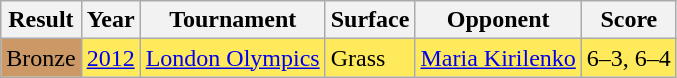<table class="sortable wikitable">
<tr>
<th>Result</th>
<th>Year</th>
<th>Tournament</th>
<th>Surface</th>
<th>Opponent</th>
<th>Score</th>
</tr>
<tr bgcolor=FFEA5C>
<td bgcolor=cc9966>Bronze</td>
<td><a href='#'>2012</a></td>
<td><a href='#'>London Olympics</a></td>
<td>Grass</td>
<td> <a href='#'>Maria Kirilenko</a></td>
<td>6–3, 6–4</td>
</tr>
</table>
